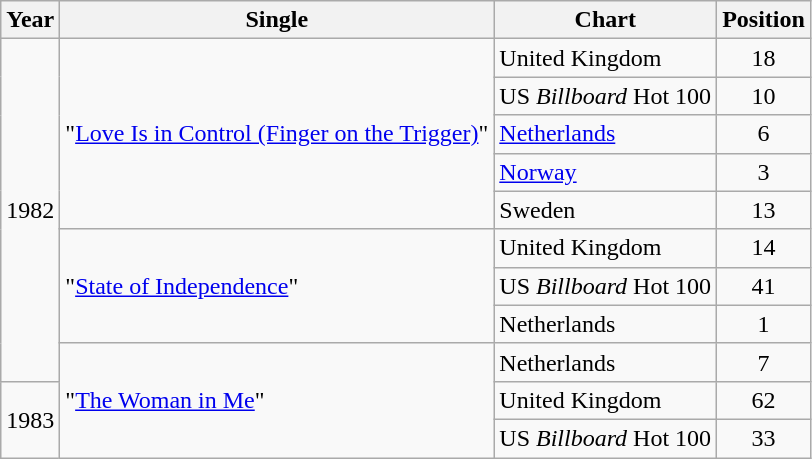<table class="wikitable">
<tr>
<th>Year</th>
<th>Single</th>
<th>Chart</th>
<th>Position</th>
</tr>
<tr>
<td rowspan="9">1982</td>
<td rowspan="5">"<a href='#'>Love Is in Control (Finger on the Trigger)</a>"</td>
<td>United Kingdom</td>
<td align="center">18</td>
</tr>
<tr>
<td>US <em>Billboard</em> Hot 100</td>
<td align="center">10</td>
</tr>
<tr>
<td><a href='#'>Netherlands</a></td>
<td align="center">6</td>
</tr>
<tr>
<td><a href='#'>Norway</a></td>
<td align="center">3</td>
</tr>
<tr>
<td>Sweden</td>
<td align="center">13</td>
</tr>
<tr>
<td rowspan="3">"<a href='#'>State of Independence</a>"</td>
<td>United Kingdom</td>
<td align="center">14</td>
</tr>
<tr>
<td>US <em>Billboard</em> Hot 100</td>
<td align="center">41</td>
</tr>
<tr>
<td>Netherlands</td>
<td align="center">1</td>
</tr>
<tr>
<td rowspan="3">"<a href='#'>The Woman in Me</a>"</td>
<td>Netherlands</td>
<td align="center">7</td>
</tr>
<tr>
<td rowspan="2">1983</td>
<td>United Kingdom</td>
<td align="center">62</td>
</tr>
<tr>
<td>US <em>Billboard</em> Hot 100</td>
<td align="center">33</td>
</tr>
</table>
